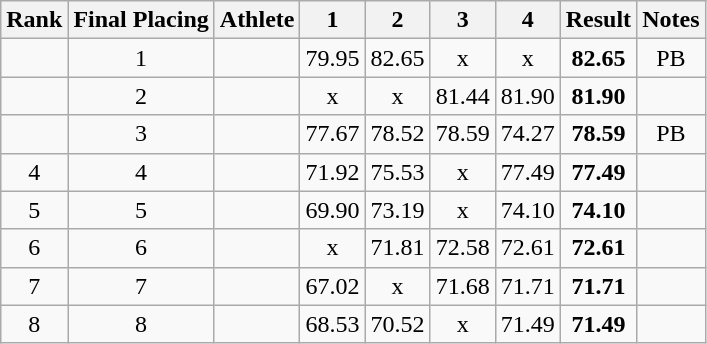<table class="wikitable sortable" style="text-align:center">
<tr>
<th>Rank</th>
<th>Final Placing</th>
<th>Athlete</th>
<th>1</th>
<th>2</th>
<th>3</th>
<th>4</th>
<th>Result</th>
<th>Notes</th>
</tr>
<tr>
<td></td>
<td>1</td>
<td align=left></td>
<td>79.95</td>
<td>82.65</td>
<td>x</td>
<td>x</td>
<td><strong>82.65</strong></td>
<td>PB</td>
</tr>
<tr>
<td></td>
<td>2</td>
<td align=left></td>
<td>x</td>
<td>x</td>
<td>81.44</td>
<td>81.90</td>
<td><strong>81.90</strong></td>
<td></td>
</tr>
<tr>
<td></td>
<td>3</td>
<td align=left></td>
<td>77.67</td>
<td>78.52</td>
<td>78.59</td>
<td>74.27</td>
<td><strong>78.59</strong></td>
<td>PB</td>
</tr>
<tr>
<td>4</td>
<td>4</td>
<td align=left></td>
<td>71.92</td>
<td>75.53</td>
<td>x</td>
<td>77.49</td>
<td><strong>77.49</strong></td>
<td></td>
</tr>
<tr>
<td>5</td>
<td>5</td>
<td align=left></td>
<td>69.90</td>
<td>73.19</td>
<td>x</td>
<td>74.10</td>
<td><strong>74.10</strong></td>
<td></td>
</tr>
<tr>
<td>6</td>
<td>6</td>
<td align=left></td>
<td>x</td>
<td>71.81</td>
<td>72.58</td>
<td>72.61</td>
<td><strong>72.61</strong></td>
<td></td>
</tr>
<tr>
<td>7</td>
<td>7</td>
<td align=left></td>
<td>67.02</td>
<td>x</td>
<td>71.68</td>
<td>71.71</td>
<td><strong>71.71</strong></td>
<td></td>
</tr>
<tr>
<td>8</td>
<td>8</td>
<td align=left></td>
<td>68.53</td>
<td>70.52</td>
<td>x</td>
<td>71.49</td>
<td><strong>71.49</strong></td>
<td></td>
</tr>
</table>
